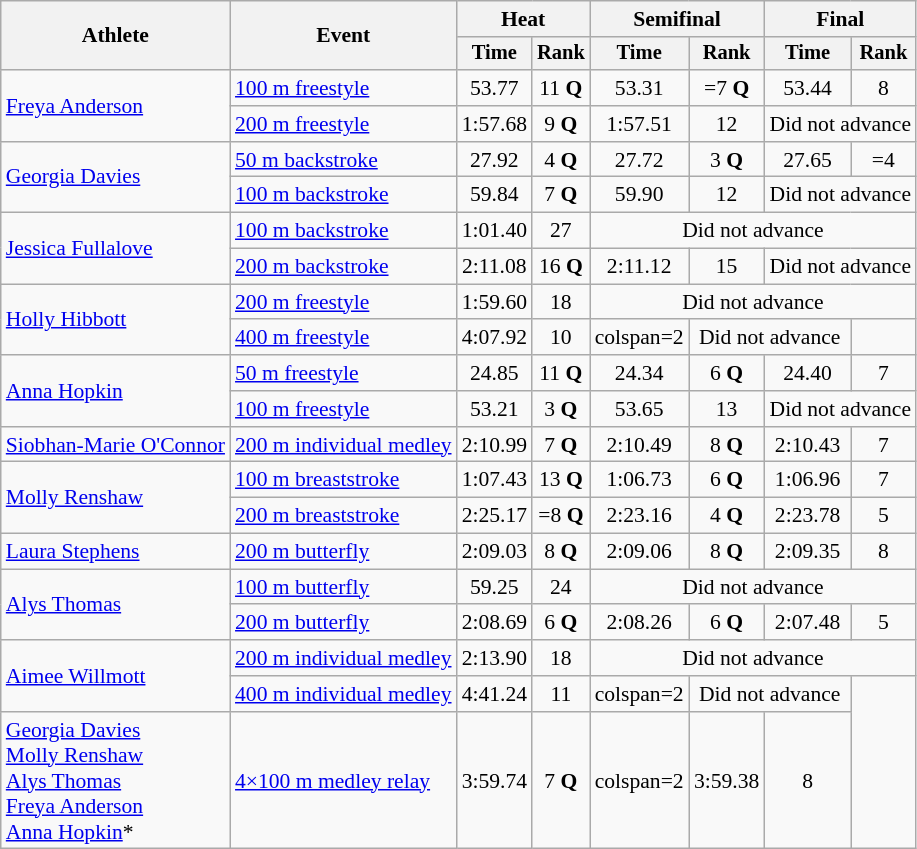<table class="wikitable" style="text-align:center; font-size:90%">
<tr>
<th rowspan="2">Athlete</th>
<th rowspan="2">Event</th>
<th colspan="2">Heat</th>
<th colspan="2">Semifinal</th>
<th colspan="2">Final</th>
</tr>
<tr style="font-size:95%">
<th>Time</th>
<th>Rank</th>
<th>Time</th>
<th>Rank</th>
<th>Time</th>
<th>Rank</th>
</tr>
<tr>
<td align=left rowspan=2><a href='#'>Freya Anderson</a></td>
<td align=left><a href='#'>100 m freestyle</a></td>
<td>53.77</td>
<td>11 <strong>Q</strong></td>
<td>53.31</td>
<td>=7 <strong>Q</strong></td>
<td>53.44</td>
<td>8</td>
</tr>
<tr>
<td align=left><a href='#'>200 m freestyle</a></td>
<td>1:57.68</td>
<td>9 <strong>Q</strong></td>
<td>1:57.51</td>
<td>12</td>
<td colspan=2>Did not advance</td>
</tr>
<tr>
<td align=left rowspan=2><a href='#'>Georgia Davies</a></td>
<td align=left><a href='#'>50 m backstroke</a></td>
<td>27.92</td>
<td>4 <strong>Q</strong></td>
<td>27.72</td>
<td>3 <strong>Q</strong></td>
<td>27.65</td>
<td>=4</td>
</tr>
<tr>
<td align=left><a href='#'>100 m backstroke</a></td>
<td>59.84</td>
<td>7 <strong>Q</strong></td>
<td>59.90</td>
<td>12</td>
<td colspan=2>Did not advance</td>
</tr>
<tr>
<td align=left rowspan=2><a href='#'>Jessica Fullalove</a></td>
<td align=left><a href='#'>100 m backstroke</a></td>
<td>1:01.40</td>
<td>27</td>
<td colspan=4>Did not advance</td>
</tr>
<tr>
<td align=left><a href='#'>200 m backstroke</a></td>
<td>2:11.08</td>
<td>16 <strong>Q</strong></td>
<td>2:11.12</td>
<td>15</td>
<td colspan=2>Did not advance</td>
</tr>
<tr>
<td align=left rowspan=2><a href='#'>Holly Hibbott</a></td>
<td align=left><a href='#'>200 m freestyle</a></td>
<td>1:59.60</td>
<td>18</td>
<td colspan=4>Did not advance</td>
</tr>
<tr>
<td align=left><a href='#'>400 m freestyle</a></td>
<td>4:07.92</td>
<td>10</td>
<td>colspan=2 </td>
<td colspan=2>Did not advance</td>
</tr>
<tr>
<td align=left rowspan=2><a href='#'>Anna Hopkin</a></td>
<td align=left><a href='#'>50 m freestyle</a></td>
<td>24.85</td>
<td>11 <strong>Q</strong></td>
<td>24.34</td>
<td>6 <strong>Q</strong></td>
<td>24.40</td>
<td>7</td>
</tr>
<tr>
<td align=left><a href='#'>100 m freestyle</a></td>
<td>53.21</td>
<td>3 <strong>Q</strong></td>
<td>53.65</td>
<td>13</td>
<td colspan=2>Did not advance</td>
</tr>
<tr>
<td align=left><a href='#'>Siobhan-Marie O'Connor</a></td>
<td align=left><a href='#'>200 m individual medley</a></td>
<td>2:10.99</td>
<td>7 <strong>Q</strong></td>
<td>2:10.49</td>
<td>8 <strong>Q</strong></td>
<td>2:10.43</td>
<td>7</td>
</tr>
<tr>
<td align=left rowspan=2><a href='#'>Molly Renshaw</a></td>
<td align=left><a href='#'>100 m breaststroke</a></td>
<td>1:07.43</td>
<td>13 <strong>Q</strong></td>
<td>1:06.73</td>
<td>6 <strong>Q</strong></td>
<td>1:06.96</td>
<td>7</td>
</tr>
<tr>
<td align=left><a href='#'>200 m breaststroke</a></td>
<td>2:25.17</td>
<td>=8 <strong>Q</strong></td>
<td>2:23.16</td>
<td>4 <strong>Q</strong></td>
<td>2:23.78</td>
<td>5</td>
</tr>
<tr>
<td align=left><a href='#'>Laura Stephens</a></td>
<td align=left><a href='#'>200 m butterfly</a></td>
<td>2:09.03</td>
<td>8 <strong>Q</strong></td>
<td>2:09.06</td>
<td>8 <strong>Q</strong></td>
<td>2:09.35</td>
<td>8</td>
</tr>
<tr>
<td align=left rowspan=2><a href='#'>Alys Thomas</a></td>
<td align=left><a href='#'>100 m butterfly</a></td>
<td>59.25</td>
<td>24</td>
<td colspan=4>Did not advance</td>
</tr>
<tr>
<td align=left><a href='#'>200 m butterfly</a></td>
<td>2:08.69</td>
<td>6 <strong>Q</strong></td>
<td>2:08.26</td>
<td>6 <strong>Q</strong></td>
<td>2:07.48</td>
<td>5</td>
</tr>
<tr>
<td align=left rowspan=2><a href='#'>Aimee Willmott</a></td>
<td align=left><a href='#'>200 m individual medley</a></td>
<td>2:13.90</td>
<td>18</td>
<td colspan=4>Did not advance</td>
</tr>
<tr>
<td align=left><a href='#'>400 m individual medley</a></td>
<td>4:41.24</td>
<td>11</td>
<td>colspan=2 </td>
<td colspan=2>Did not advance</td>
</tr>
<tr>
<td align=left><a href='#'>Georgia Davies</a><br><a href='#'>Molly Renshaw</a><br><a href='#'>Alys Thomas</a><br><a href='#'>Freya Anderson</a><br><a href='#'>Anna Hopkin</a>*</td>
<td align=left><a href='#'>4×100 m medley relay</a></td>
<td>3:59.74</td>
<td>7 <strong>Q</strong></td>
<td>colspan=2 </td>
<td>3:59.38</td>
<td>8</td>
</tr>
</table>
